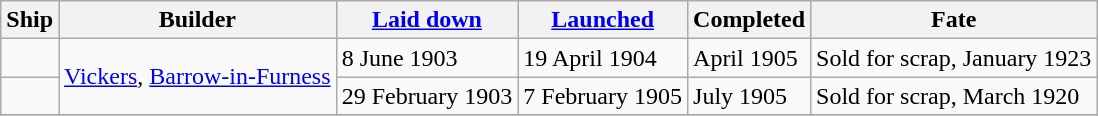<table class="wikitable plainrowheaders">
<tr>
<th scope="col">Ship</th>
<th scope="col">Builder</th>
<th scope="col"><a href='#'>Laid down</a></th>
<th scope="col"><a href='#'>Launched</a></th>
<th scope="col">Completed</th>
<th scope="col">Fate</th>
</tr>
<tr>
<td scope="row"></td>
<td rowspan=2 align=center><a href='#'>Vickers</a>, <a href='#'>Barrow-in-Furness</a></td>
<td>8 June 1903</td>
<td>19 April 1904</td>
<td>April 1905</td>
<td>Sold for scrap, January 1923</td>
</tr>
<tr>
<td scope="row"></td>
<td>29 February 1903</td>
<td>7 February 1905</td>
<td>July 1905</td>
<td>Sold for scrap, March 1920</td>
</tr>
<tr>
</tr>
</table>
